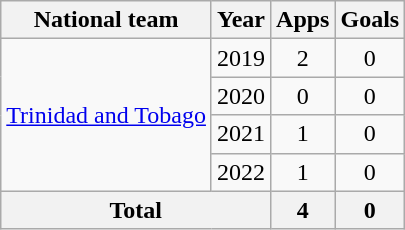<table class="wikitable" style="text-align:center">
<tr>
<th>National team</th>
<th>Year</th>
<th>Apps</th>
<th>Goals</th>
</tr>
<tr>
<td rowspan="4"><a href='#'>Trinidad and Tobago</a></td>
<td>2019</td>
<td>2</td>
<td>0</td>
</tr>
<tr>
<td>2020</td>
<td>0</td>
<td>0</td>
</tr>
<tr>
<td>2021</td>
<td>1</td>
<td>0</td>
</tr>
<tr>
<td>2022</td>
<td>1</td>
<td>0</td>
</tr>
<tr>
<th colspan=2>Total</th>
<th>4</th>
<th>0</th>
</tr>
</table>
